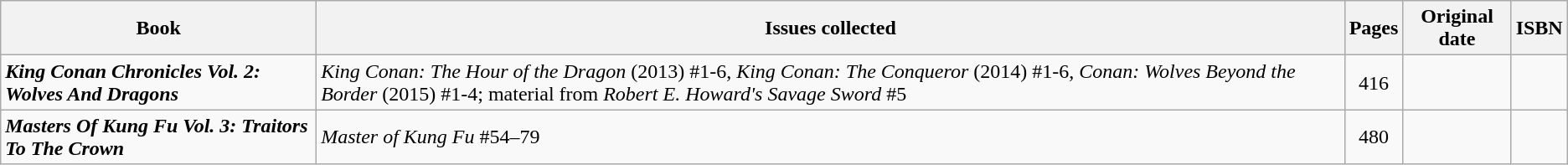<table class="wikitable sortable">
<tr>
<th class="unsortable">Book</th>
<th class="unsortable">Issues collected</th>
<th class="unsortable">Pages</th>
<th>Original date</th>
<th class="unsortable">ISBN</th>
</tr>
<tr>
<td><strong><em>King Conan Chronicles Vol. 2: Wolves And Dragons</em></strong></td>
<td><em>King Conan: The Hour of the Dragon</em> (2013) #1-6, <em>King Conan: The Conqueror</em> (2014) #1-6, <em>Conan: Wolves Beyond the Border</em> (2015) #1-4; material from <em>Robert E. Howard's Savage Sword</em> #5</td>
<td style="text-align: center;">416</td>
<td></td>
<td></td>
</tr>
<tr>
<td><strong><em>Masters Of Kung Fu Vol. 3: Traitors To The Crown</em></strong></td>
<td><em>Master of Kung Fu</em> #54–79</td>
<td style="text-align: center;">480</td>
<td></td>
<td></td>
</tr>
</table>
